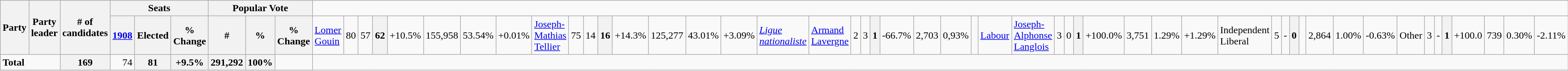<table class="wikitable">
<tr>
<th rowspan="2" colspan="2">Party</th>
<th rowspan="2">Party leader</th>
<th rowspan="2"># of<br>candidates</th>
<th colspan="3">Seats</th>
<th colspan="3">Popular Vote</th>
</tr>
<tr>
<th><a href='#'>1908</a></th>
<th>Elected</th>
<th>% Change</th>
<th>#</th>
<th>%</th>
<th>% Change<br></th>
<td><a href='#'>Lomer Gouin</a> </td>
<td align="right">80  </td>
<td align="right">57   </td>
<th align="right">62    </th>
<td align="right">+10.5%  </td>
<td align="right">155,958   </td>
<td align="right">53.54%   </td>
<td align="right">+0.01%   <br></td>
<td><a href='#'>Joseph-Mathias Tellier</a>   </td>
<td align="right">75   </td>
<td align="right">14  </td>
<th align="right">16  </th>
<td align="right">+14.3%    </td>
<td align="right">125,277   </td>
<td align="right">43.01%   </td>
<td align="right">+3.09%   <br></td>
<td><em><a href='#'>Ligue nationaliste</a></em></td>
<td><a href='#'>Armand Lavergne</a>    </td>
<td align="right">2  </td>
<td align="right">3   </td>
<th align="right">1  </th>
<td align="right">-66.7%   </td>
<td align="right">2,703      </td>
<td align="right">0,93%    </td>
<td align="right">    <br></td>
<td><a href='#'>Labour</a></td>
<td><a href='#'>Joseph-Alphonse Langlois</a>   </td>
<td align="right">3   </td>
<td align="right">0 </td>
<th align="right">1   </th>
<td align="right">+100.0%    </td>
<td align="right">3,751  </td>
<td align="right">1.29%  </td>
<td align="right">+1.29%   <br></td>
<td colspan=2>Independent Liberal</td>
<td align="right">5  </td>
<td align="right">-   </td>
<th align="right">0  </th>
<td align="right">    </td>
<td align="right">2,864     </td>
<td align="right">1.00%    </td>
<td align="right">-0.63%   <br></td>
<td colspan=2>Other</td>
<td align="right">3  </td>
<td align="right">-   </td>
<th align="right">1  </th>
<td align="right">+100.0  </td>
<td align="right">739     </td>
<td align="right">0.30%    </td>
<td align="right">-2.11%   </td>
</tr>
<tr>
<td colspan="3"><strong>Total</strong></td>
<th align="right">169  </th>
<td align="right">74  </td>
<th align="right">81  </th>
<th align="right">+9.5%  </th>
<th align="right">291,292   </th>
<th align="right">100%   </th>
<td align="right">   </td>
</tr>
<tr>
</tr>
</table>
